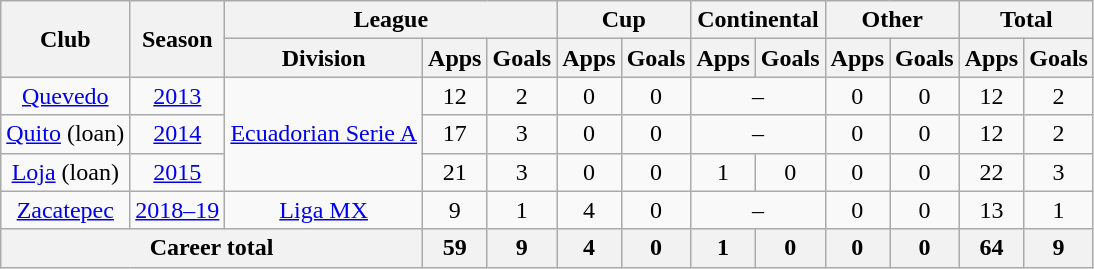<table class="wikitable" style="text-align: center">
<tr>
<th rowspan="2">Club</th>
<th rowspan="2">Season</th>
<th colspan="3">League</th>
<th colspan="2">Cup</th>
<th colspan="2">Continental</th>
<th colspan="2">Other</th>
<th colspan="2">Total</th>
</tr>
<tr>
<th>Division</th>
<th>Apps</th>
<th>Goals</th>
<th>Apps</th>
<th>Goals</th>
<th>Apps</th>
<th>Goals</th>
<th>Apps</th>
<th>Goals</th>
<th>Apps</th>
<th>Goals</th>
</tr>
<tr>
<td><a href='#'>Quevedo</a></td>
<td><a href='#'>2013</a></td>
<td rowspan="3"><a href='#'>Ecuadorian Serie A</a></td>
<td>12</td>
<td>2</td>
<td>0</td>
<td>0</td>
<td colspan="2">–</td>
<td>0</td>
<td>0</td>
<td>12</td>
<td>2</td>
</tr>
<tr>
<td><a href='#'>Quito</a> (loan)</td>
<td><a href='#'>2014</a></td>
<td>17</td>
<td>3</td>
<td>0</td>
<td>0</td>
<td colspan="2">–</td>
<td>0</td>
<td>0</td>
<td>12</td>
<td>2</td>
</tr>
<tr>
<td><a href='#'>Loja</a> (loan)</td>
<td><a href='#'>2015</a></td>
<td>21</td>
<td>3</td>
<td>0</td>
<td>0</td>
<td>1</td>
<td>0</td>
<td>0</td>
<td>0</td>
<td>22</td>
<td>3</td>
</tr>
<tr>
<td><a href='#'>Zacatepec</a></td>
<td><a href='#'>2018–19</a></td>
<td><a href='#'>Liga MX</a></td>
<td>9</td>
<td>1</td>
<td>4</td>
<td>0</td>
<td colspan="2">–</td>
<td>0</td>
<td>0</td>
<td>13</td>
<td>1</td>
</tr>
<tr>
<th colspan="3"><strong>Career total</strong></th>
<th>59</th>
<th>9</th>
<th>4</th>
<th>0</th>
<th>1</th>
<th>0</th>
<th>0</th>
<th>0</th>
<th>64</th>
<th>9</th>
</tr>
</table>
